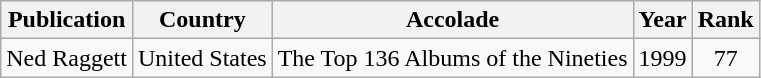<table class="wikitable">
<tr>
<th>Publication</th>
<th>Country</th>
<th>Accolade</th>
<th>Year</th>
<th>Rank</th>
</tr>
<tr>
<td>Ned Raggett</td>
<td>United States</td>
<td>The Top 136 Albums of the Nineties</td>
<td>1999</td>
<td style="text-align:center;">77</td>
</tr>
</table>
